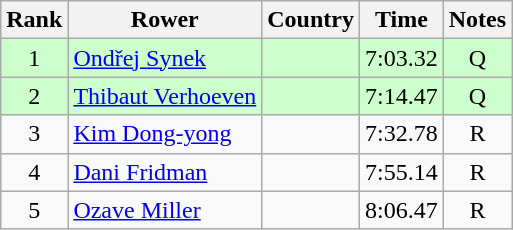<table class="wikitable" style="text-align:center">
<tr>
<th>Rank</th>
<th>Rower</th>
<th>Country</th>
<th>Time</th>
<th>Notes</th>
</tr>
<tr bgcolor=ccffcc>
<td>1</td>
<td align="left"><a href='#'>Ondřej Synek</a></td>
<td align="left"></td>
<td>7:03.32</td>
<td>Q</td>
</tr>
<tr bgcolor=ccffcc>
<td>2</td>
<td align="left"><a href='#'>Thibaut Verhoeven</a></td>
<td align="left"></td>
<td>7:14.47</td>
<td>Q</td>
</tr>
<tr>
<td>3</td>
<td align="left"><a href='#'>Kim Dong-yong</a></td>
<td align="left"></td>
<td>7:32.78</td>
<td>R</td>
</tr>
<tr>
<td>4</td>
<td align="left"><a href='#'>Dani Fridman</a></td>
<td align="left"></td>
<td>7:55.14</td>
<td>R</td>
</tr>
<tr>
<td>5</td>
<td align="left"><a href='#'>Ozave Miller</a></td>
<td align="left"></td>
<td>8:06.47</td>
<td>R</td>
</tr>
</table>
